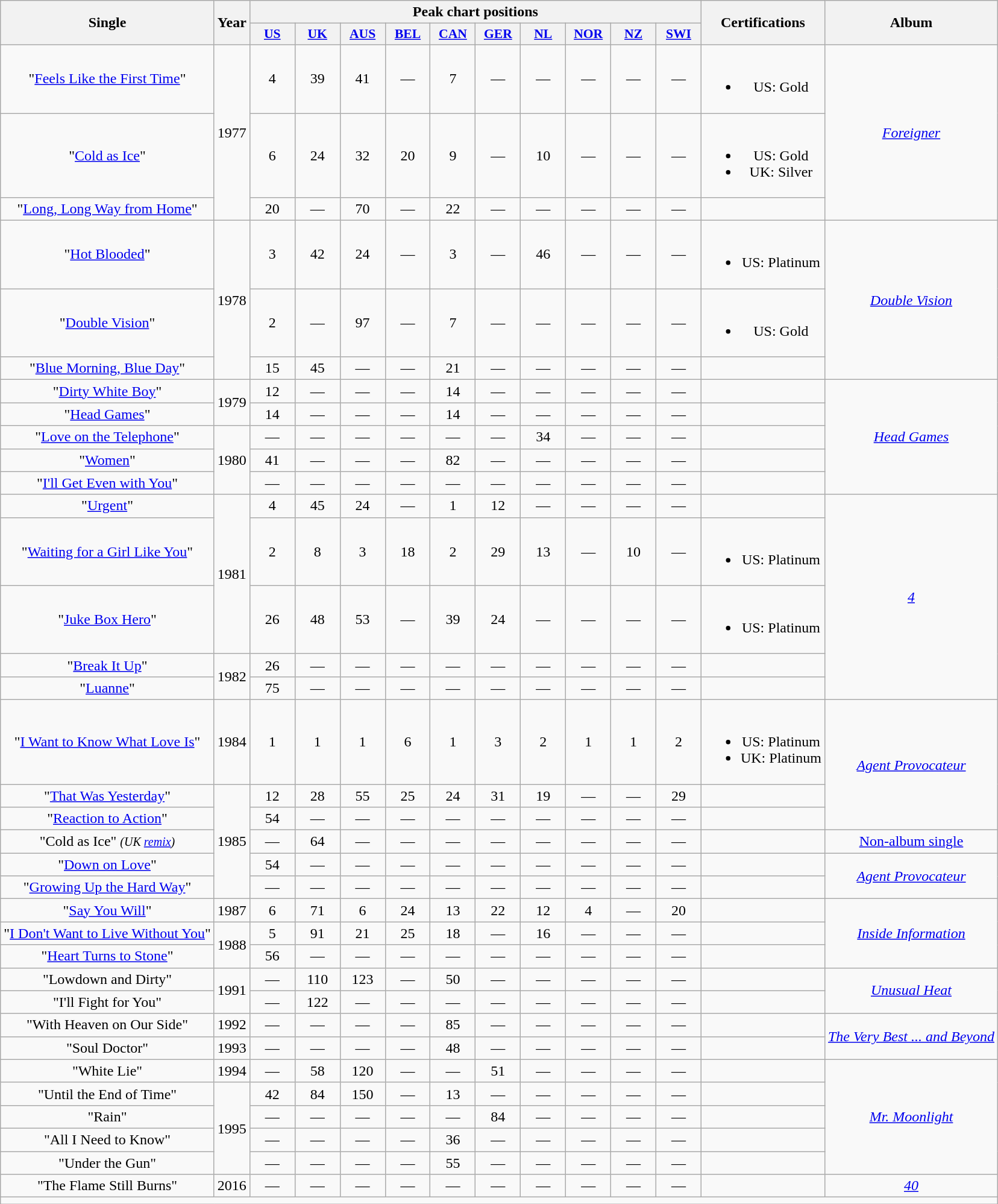<table class="wikitable plainrowheaders" style="text-align:center;">
<tr>
<th rowspan="2">Single</th>
<th rowspan="2">Year</th>
<th colspan="10">Peak chart positions</th>
<th rowspan="2">Certifications</th>
<th rowspan="2">Album</th>
</tr>
<tr>
<th scope="col" style="width:3em;font-size:90%;"><a href='#'>US</a></th>
<th scope="col" style="width:3em;font-size:90%;"><a href='#'>UK</a><br></th>
<th scope="col" style="width:3em;font-size:90%;"><a href='#'>AUS</a><br></th>
<th scope="col" style="width:3em;font-size:90%;"><a href='#'>BEL</a><br></th>
<th scope="col" style="width:3em;font-size:90%;"><a href='#'>CAN</a><br></th>
<th scope="col" style="width:3em;font-size:90%;"><a href='#'>GER</a><br></th>
<th scope="col" style="width:3em;font-size:90%;"><a href='#'>NL</a><br></th>
<th scope="col" style="width:3em;font-size:90%;"><a href='#'>NOR</a><br></th>
<th scope="col" style="width:3em;font-size:90%;"><a href='#'>NZ</a><br></th>
<th scope="col" style="width:3em;font-size:90%;"><a href='#'>SWI</a><br></th>
</tr>
<tr>
<td>"<a href='#'>Feels Like the First Time</a>"</td>
<td rowspan="3">1977</td>
<td>4</td>
<td>39</td>
<td>41</td>
<td>—</td>
<td>7</td>
<td>—</td>
<td>—</td>
<td>—</td>
<td>—</td>
<td>—</td>
<td><br><ul><li>US: Gold</li></ul></td>
<td rowspan="3"><em><a href='#'>Foreigner</a></em></td>
</tr>
<tr>
<td>"<a href='#'>Cold as Ice</a>"</td>
<td>6</td>
<td>24</td>
<td>32</td>
<td>20</td>
<td>9</td>
<td>—</td>
<td>10</td>
<td>—</td>
<td>—</td>
<td>—</td>
<td><br><ul><li>US: Gold</li><li>UK: Silver</li></ul></td>
</tr>
<tr>
<td>"<a href='#'>Long, Long Way from Home</a>"</td>
<td>20</td>
<td>—</td>
<td>70</td>
<td>—</td>
<td>22</td>
<td>—</td>
<td>—</td>
<td>—</td>
<td>—</td>
<td>—</td>
<td></td>
</tr>
<tr>
<td>"<a href='#'>Hot Blooded</a>"</td>
<td rowspan="3">1978</td>
<td>3</td>
<td>42</td>
<td>24</td>
<td>—</td>
<td>3</td>
<td>—</td>
<td>46</td>
<td>—</td>
<td>—</td>
<td>—</td>
<td><br><ul><li>US: Platinum</li></ul></td>
<td rowspan="3"><em><a href='#'>Double Vision</a></em></td>
</tr>
<tr>
<td>"<a href='#'>Double Vision</a>"</td>
<td>2</td>
<td>—</td>
<td>97</td>
<td>—</td>
<td>7</td>
<td>—</td>
<td>—</td>
<td>—</td>
<td>—</td>
<td>—</td>
<td><br><ul><li>US: Gold</li></ul></td>
</tr>
<tr>
<td>"<a href='#'>Blue Morning, Blue Day</a>"</td>
<td>15</td>
<td>45</td>
<td>—</td>
<td>—</td>
<td>21</td>
<td>—</td>
<td>—</td>
<td>—</td>
<td>—</td>
<td>—</td>
<td></td>
</tr>
<tr>
<td>"<a href='#'>Dirty White Boy</a>"</td>
<td rowspan="2">1979</td>
<td>12</td>
<td>—</td>
<td>—</td>
<td>—</td>
<td>14</td>
<td>—</td>
<td>—</td>
<td>—</td>
<td>—</td>
<td>—</td>
<td></td>
<td rowspan="5"><em><a href='#'>Head Games</a></em></td>
</tr>
<tr>
<td>"<a href='#'>Head Games</a>"</td>
<td>14</td>
<td>—</td>
<td>—</td>
<td>—</td>
<td>14</td>
<td>—</td>
<td>—</td>
<td>—</td>
<td>—</td>
<td>—</td>
<td></td>
</tr>
<tr>
<td>"<a href='#'>Love on the Telephone</a>"</td>
<td rowspan="3">1980</td>
<td>—</td>
<td>—</td>
<td>—</td>
<td>—</td>
<td>—</td>
<td>—</td>
<td>34</td>
<td>—</td>
<td>—</td>
<td>—</td>
<td></td>
</tr>
<tr>
<td>"<a href='#'>Women</a>"</td>
<td>41</td>
<td>—</td>
<td>—</td>
<td>—</td>
<td>82</td>
<td>—</td>
<td>—</td>
<td>—</td>
<td>—</td>
<td>—</td>
<td></td>
</tr>
<tr>
<td>"<a href='#'>I'll Get Even with You</a>"</td>
<td>—</td>
<td>—</td>
<td>—</td>
<td>—</td>
<td>—</td>
<td>—</td>
<td>—</td>
<td>—</td>
<td>—</td>
<td>—</td>
<td></td>
</tr>
<tr>
<td>"<a href='#'>Urgent</a>"</td>
<td rowspan="3">1981</td>
<td>4</td>
<td>45</td>
<td>24</td>
<td>—</td>
<td>1</td>
<td>12</td>
<td>—</td>
<td>—</td>
<td>—</td>
<td>—</td>
<td></td>
<td rowspan="5"><em><a href='#'>4</a></em></td>
</tr>
<tr>
<td>"<a href='#'>Waiting for a Girl Like You</a>"</td>
<td>2</td>
<td>8</td>
<td>3</td>
<td>18</td>
<td>2</td>
<td>29</td>
<td>13</td>
<td>—</td>
<td>10</td>
<td>—</td>
<td><br><ul><li>US: Platinum</li></ul></td>
</tr>
<tr>
<td>"<a href='#'>Juke Box Hero</a>"</td>
<td>26</td>
<td>48</td>
<td>53</td>
<td>—</td>
<td>39</td>
<td>24</td>
<td>—</td>
<td>—</td>
<td>—</td>
<td>—</td>
<td><br><ul><li>US: Platinum</li></ul></td>
</tr>
<tr>
<td>"<a href='#'>Break It Up</a>"</td>
<td rowspan="2">1982</td>
<td>26</td>
<td>—</td>
<td>—</td>
<td>—</td>
<td>—</td>
<td>—</td>
<td>—</td>
<td>—</td>
<td>—</td>
<td>—</td>
<td></td>
</tr>
<tr>
<td>"<a href='#'>Luanne</a>"</td>
<td>75</td>
<td>—</td>
<td>—</td>
<td>—</td>
<td>—</td>
<td>—</td>
<td>—</td>
<td>—</td>
<td>—</td>
<td>—</td>
<td></td>
</tr>
<tr>
<td>"<a href='#'>I Want to Know What Love Is</a>"</td>
<td>1984</td>
<td>1</td>
<td>1</td>
<td>1</td>
<td>6</td>
<td>1</td>
<td>3</td>
<td>2</td>
<td>1</td>
<td>1</td>
<td>2</td>
<td><br><ul><li>US: Platinum</li><li>UK: Platinum</li></ul></td>
<td rowspan="3"><em><a href='#'>Agent Provocateur</a></em></td>
</tr>
<tr>
<td>"<a href='#'>That Was Yesterday</a>"</td>
<td rowspan="5">1985</td>
<td>12</td>
<td>28</td>
<td>55</td>
<td>25</td>
<td>24</td>
<td>31</td>
<td>19</td>
<td>—</td>
<td>—</td>
<td>29</td>
<td></td>
</tr>
<tr>
<td>"<a href='#'>Reaction to Action</a>"</td>
<td>54</td>
<td>—</td>
<td>—</td>
<td>—</td>
<td>—</td>
<td>—</td>
<td>—</td>
<td>—</td>
<td>—</td>
<td>—</td>
<td></td>
</tr>
<tr>
<td>"Cold as Ice" <small><em>(UK <a href='#'>remix</a>)</em></small></td>
<td>—</td>
<td>64</td>
<td>—</td>
<td>—</td>
<td>—</td>
<td>—</td>
<td>—</td>
<td>—</td>
<td>—</td>
<td>—</td>
<td></td>
<td><a href='#'>Non-album single</a></td>
</tr>
<tr>
<td>"<a href='#'>Down on Love</a>"</td>
<td>54</td>
<td>—</td>
<td>—</td>
<td>—</td>
<td>—</td>
<td>—</td>
<td>—</td>
<td>—</td>
<td>—</td>
<td>—</td>
<td></td>
<td rowspan="2"><em><a href='#'>Agent Provocateur</a></em></td>
</tr>
<tr>
<td>"<a href='#'>Growing Up the Hard Way</a>"</td>
<td>—</td>
<td>—</td>
<td>—</td>
<td>—</td>
<td>—</td>
<td>—</td>
<td>—</td>
<td>—</td>
<td>—</td>
<td>—</td>
<td></td>
</tr>
<tr>
<td>"<a href='#'>Say You Will</a>"</td>
<td>1987</td>
<td>6</td>
<td>71</td>
<td>6</td>
<td>24</td>
<td>13</td>
<td>22</td>
<td>12</td>
<td>4</td>
<td>—</td>
<td>20</td>
<td></td>
<td rowspan="3"><em><a href='#'>Inside Information</a></em></td>
</tr>
<tr>
<td>"<a href='#'>I Don't Want to Live Without You</a>"</td>
<td rowspan="2">1988</td>
<td>5</td>
<td>91</td>
<td>21</td>
<td>25</td>
<td>18</td>
<td>—</td>
<td>16</td>
<td>—</td>
<td>—</td>
<td>—</td>
<td></td>
</tr>
<tr>
<td>"<a href='#'>Heart Turns to Stone</a>"</td>
<td>56</td>
<td>—</td>
<td>—</td>
<td>—</td>
<td>—</td>
<td>—</td>
<td>—</td>
<td>—</td>
<td>—</td>
<td>—</td>
<td></td>
</tr>
<tr>
<td>"Lowdown and Dirty"</td>
<td rowspan="2">1991</td>
<td>—</td>
<td>110</td>
<td>123</td>
<td>—</td>
<td>50</td>
<td>—</td>
<td>—</td>
<td>—</td>
<td>—</td>
<td>—</td>
<td></td>
<td rowspan="2"><em><a href='#'>Unusual Heat</a></em></td>
</tr>
<tr>
<td>"I'll Fight for You"</td>
<td>—</td>
<td>122</td>
<td>—</td>
<td>—</td>
<td>—</td>
<td>—</td>
<td>—</td>
<td>—</td>
<td>—</td>
<td>—</td>
<td></td>
</tr>
<tr>
<td>"With Heaven on Our Side"</td>
<td>1992</td>
<td>—</td>
<td>—</td>
<td>—</td>
<td>—</td>
<td>85</td>
<td>—</td>
<td>—</td>
<td>—</td>
<td>—</td>
<td>—</td>
<td></td>
<td rowspan="2"><em><a href='#'>The Very Best ... and Beyond</a></em></td>
</tr>
<tr>
<td>"Soul Doctor"</td>
<td>1993</td>
<td>—</td>
<td>—</td>
<td>—</td>
<td>—</td>
<td>48</td>
<td>—</td>
<td>—</td>
<td>—</td>
<td>—</td>
<td>—</td>
<td></td>
</tr>
<tr>
<td>"White Lie"</td>
<td>1994</td>
<td>—</td>
<td>58</td>
<td>120</td>
<td>—</td>
<td>—</td>
<td>51</td>
<td>—</td>
<td>—</td>
<td>—</td>
<td>—</td>
<td></td>
<td rowspan="5"><em><a href='#'>Mr. Moonlight</a></em></td>
</tr>
<tr>
<td>"Until the End of Time"</td>
<td rowspan="4">1995</td>
<td>42</td>
<td>84</td>
<td>150</td>
<td>—</td>
<td>13</td>
<td>—</td>
<td>—</td>
<td>—</td>
<td>—</td>
<td>—</td>
<td></td>
</tr>
<tr>
<td>"Rain"</td>
<td>—</td>
<td>—</td>
<td>—</td>
<td>—</td>
<td>—</td>
<td>84</td>
<td>—</td>
<td>—</td>
<td>—</td>
<td>—</td>
<td></td>
</tr>
<tr>
<td>"All I Need to Know"</td>
<td>—</td>
<td>—</td>
<td>—</td>
<td>—</td>
<td>36</td>
<td>—</td>
<td>—</td>
<td>—</td>
<td>—</td>
<td>—</td>
</tr>
<tr>
<td>"Under the Gun"</td>
<td>—</td>
<td>—</td>
<td>—</td>
<td>—</td>
<td>55</td>
<td>—</td>
<td>—</td>
<td>—</td>
<td>—</td>
<td>—</td>
<td></td>
</tr>
<tr>
<td>"The Flame Still Burns"</td>
<td>2016</td>
<td>—</td>
<td>—</td>
<td>—</td>
<td>—</td>
<td>—</td>
<td>—</td>
<td>—</td>
<td>—</td>
<td>—</td>
<td>—</td>
<td></td>
<td><em><a href='#'>40</a></em></td>
</tr>
<tr>
<td colspan="16"></td>
</tr>
</table>
